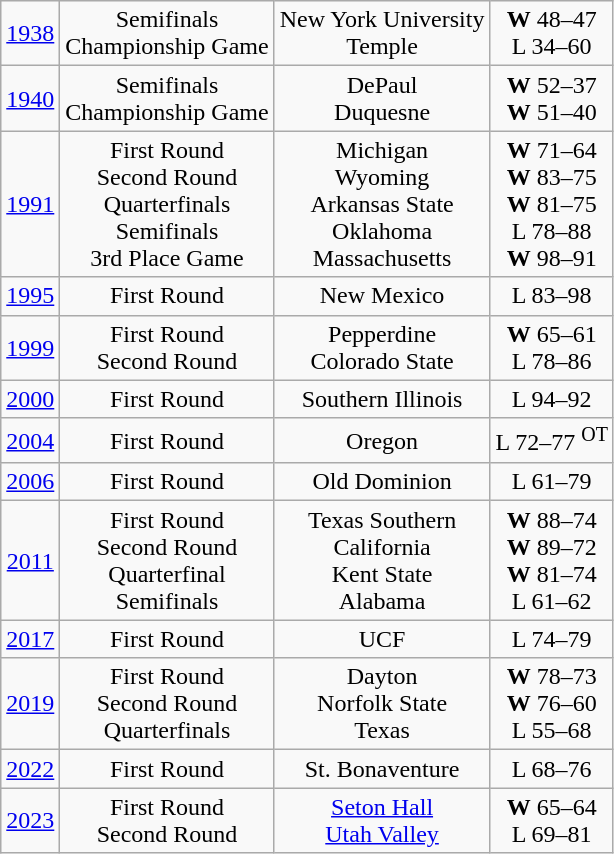<table class="wikitable">
<tr align="center">
<td><a href='#'>1938</a></td>
<td>Semifinals<br>Championship Game</td>
<td>New York University<br>Temple</td>
<td><strong>W</strong> 48–47<br>L 34–60</td>
</tr>
<tr align="center">
<td><a href='#'>1940</a></td>
<td>Semifinals<br>Championship Game</td>
<td>DePaul<br>Duquesne</td>
<td><strong>W</strong> 52–37<br><strong>W</strong> 51–40</td>
</tr>
<tr align="center">
<td><a href='#'>1991</a></td>
<td>First Round<br>Second Round<br>Quarterfinals<br>Semifinals<br>3rd Place Game</td>
<td>Michigan<br>Wyoming<br>Arkansas State<br>Oklahoma<br>Massachusetts</td>
<td><strong>W</strong> 71–64<br><strong>W</strong> 83–75<br><strong>W</strong> 81–75<br>L 78–88<br><strong>W</strong> 98–91</td>
</tr>
<tr align="center">
<td><a href='#'>1995</a></td>
<td>First Round</td>
<td>New Mexico</td>
<td>L 83–98</td>
</tr>
<tr align="center">
<td><a href='#'>1999</a></td>
<td>First Round<br>Second Round</td>
<td>Pepperdine<br>Colorado State</td>
<td><strong>W</strong> 65–61<br>L 78–86</td>
</tr>
<tr align="center">
<td><a href='#'>2000</a></td>
<td>First Round</td>
<td>Southern Illinois</td>
<td>L 94–92</td>
</tr>
<tr align="center">
<td><a href='#'>2004</a></td>
<td>First Round</td>
<td>Oregon</td>
<td>L 72–77 <sup>OT</sup></td>
</tr>
<tr align="center">
<td><a href='#'>2006</a></td>
<td>First Round</td>
<td>Old Dominion</td>
<td>L 61–79</td>
</tr>
<tr align="center">
<td><a href='#'>2011</a></td>
<td>First Round<br>Second Round<br>Quarterfinal<br>Semifinals</td>
<td>Texas Southern<br>California<br>Kent State<br>Alabama</td>
<td><strong>W</strong> 88–74<br><strong>W</strong> 89–72<br><strong>W</strong> 81–74<br>L 61–62</td>
</tr>
<tr align="center">
<td><a href='#'>2017</a></td>
<td>First Round</td>
<td>UCF</td>
<td>L 74–79</td>
</tr>
<tr align="center">
<td><a href='#'>2019</a></td>
<td>First Round<br>Second Round<br>Quarterfinals</td>
<td>Dayton<br>Norfolk State<br>Texas</td>
<td><strong>W</strong> 78–73<br><strong>W</strong> 76–60<br>L 55–68</td>
</tr>
<tr align="center">
<td><a href='#'>2022</a></td>
<td>First Round</td>
<td>St. Bonaventure</td>
<td>L 68–76</td>
</tr>
<tr align="center">
<td><a href='#'>2023</a></td>
<td>First Round<br>Second Round</td>
<td><a href='#'>Seton Hall</a><br><a href='#'>Utah Valley</a></td>
<td><strong>W</strong> 65–64<br>L 69–81</td>
</tr>
</table>
